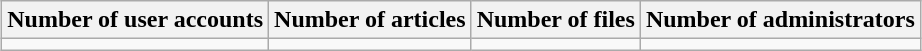<table class="wikitable" style="margin:1em auto; text-align:center">
<tr>
<th>Number of user accounts</th>
<th>Number of articles</th>
<th>Number of files</th>
<th>Number of administrators</th>
</tr>
<tr>
<td></td>
<td></td>
<td></td>
<td></td>
</tr>
</table>
